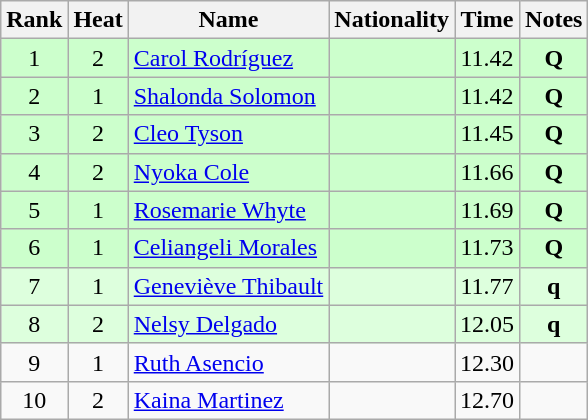<table class="wikitable sortable" style="text-align:center">
<tr>
<th>Rank</th>
<th>Heat</th>
<th>Name</th>
<th>Nationality</th>
<th>Time</th>
<th>Notes</th>
</tr>
<tr bgcolor=ccffcc>
<td align=center>1</td>
<td align=center>2</td>
<td align=left><a href='#'>Carol Rodríguez</a></td>
<td align=left></td>
<td>11.42</td>
<td><strong>Q</strong></td>
</tr>
<tr bgcolor=ccffcc>
<td align=center>2</td>
<td align=center>1</td>
<td align=left><a href='#'>Shalonda Solomon</a></td>
<td align=left></td>
<td>11.42</td>
<td><strong>Q</strong></td>
</tr>
<tr bgcolor=ccffcc>
<td align=center>3</td>
<td align=center>2</td>
<td align=left><a href='#'>Cleo Tyson</a></td>
<td align=left></td>
<td>11.45</td>
<td><strong>Q</strong></td>
</tr>
<tr bgcolor=ccffcc>
<td align=center>4</td>
<td align=center>2</td>
<td align=left><a href='#'>Nyoka Cole</a></td>
<td align=left></td>
<td>11.66</td>
<td><strong>Q</strong></td>
</tr>
<tr bgcolor=ccffcc>
<td align=center>5</td>
<td align=center>1</td>
<td align=left><a href='#'>Rosemarie Whyte</a></td>
<td align=left></td>
<td>11.69</td>
<td><strong>Q</strong></td>
</tr>
<tr bgcolor=ccffcc>
<td align=center>6</td>
<td align=center>1</td>
<td align=left><a href='#'>Celiangeli Morales</a></td>
<td align=left></td>
<td>11.73</td>
<td><strong>Q</strong></td>
</tr>
<tr bgcolor=ddffdd>
<td align=center>7</td>
<td align=center>1</td>
<td align=left><a href='#'>Geneviève Thibault</a></td>
<td align=left></td>
<td>11.77</td>
<td><strong>q</strong></td>
</tr>
<tr bgcolor=ddffdd>
<td align=center>8</td>
<td align=center>2</td>
<td align=left><a href='#'>Nelsy Delgado</a></td>
<td align=left></td>
<td>12.05</td>
<td><strong>q</strong></td>
</tr>
<tr>
<td align=center>9</td>
<td align=center>1</td>
<td align=left><a href='#'>Ruth Asencio</a></td>
<td align=left></td>
<td>12.30</td>
<td></td>
</tr>
<tr>
<td align=center>10</td>
<td align=center>2</td>
<td align=left><a href='#'>Kaina Martinez</a></td>
<td align=left></td>
<td>12.70</td>
<td></td>
</tr>
</table>
